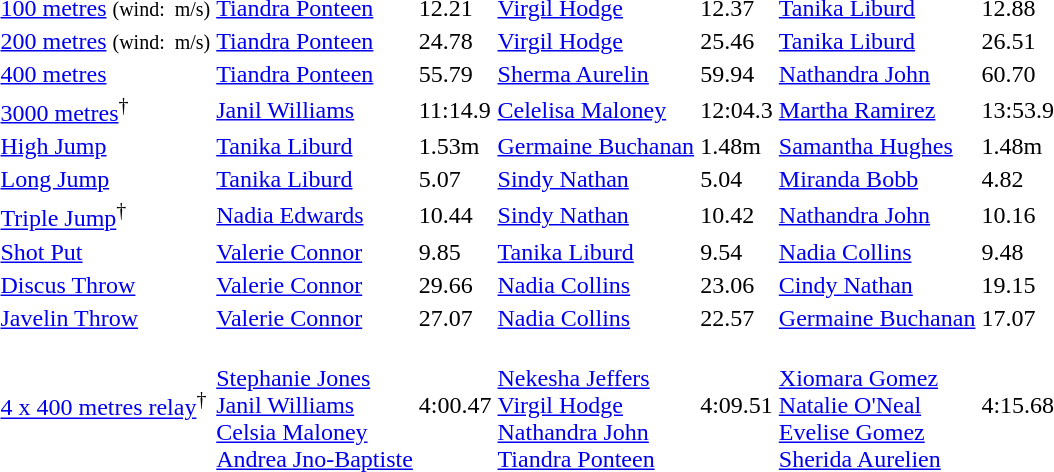<table>
<tr>
<td><a href='#'>100 metres</a> <small>(wind:  m/s)</small></td>
<td align=left><a href='#'>Tiandra Ponteen</a> <br> </td>
<td>12.21</td>
<td align=left><a href='#'>Virgil Hodge</a> <br> </td>
<td>12.37</td>
<td align=left><a href='#'>Tanika Liburd</a> <br> </td>
<td>12.88</td>
</tr>
<tr>
<td><a href='#'>200 metres</a> <small>(wind:  m/s)</small></td>
<td align=left><a href='#'>Tiandra Ponteen</a> <br> </td>
<td>24.78</td>
<td align=left><a href='#'>Virgil Hodge</a> <br> </td>
<td>25.46</td>
<td align=left><a href='#'>Tanika Liburd</a> <br> </td>
<td>26.51</td>
</tr>
<tr>
<td><a href='#'>400 metres</a></td>
<td align=left><a href='#'>Tiandra Ponteen</a> <br> </td>
<td>55.79</td>
<td align=left><a href='#'>Sherma Aurelin</a> <br> </td>
<td>59.94</td>
<td align=left><a href='#'>Nathandra John</a> <br> </td>
<td>60.70</td>
</tr>
<tr>
<td><a href='#'>3000 metres</a><sup>†</sup></td>
<td align=left><a href='#'>Janil Williams</a> <br> </td>
<td>11:14.9</td>
<td align=left><a href='#'>Celelisa Maloney</a> <br> </td>
<td>12:04.3</td>
<td align=left><a href='#'>Martha Ramirez</a> <br> </td>
<td>13:53.9</td>
</tr>
<tr>
<td><a href='#'>High Jump</a></td>
<td align=left><a href='#'>Tanika Liburd</a> <br> </td>
<td>1.53m</td>
<td align=left><a href='#'>Germaine Buchanan</a> <br> </td>
<td>1.48m</td>
<td align=left><a href='#'>Samantha Hughes</a> <br> </td>
<td>1.48m</td>
</tr>
<tr>
<td><a href='#'>Long Jump</a></td>
<td align=left><a href='#'>Tanika Liburd</a> <br> </td>
<td>5.07</td>
<td align=left><a href='#'>Sindy Nathan</a> <br> </td>
<td>5.04</td>
<td align=left><a href='#'>Miranda Bobb</a> <br> </td>
<td>4.82</td>
</tr>
<tr>
<td><a href='#'>Triple Jump</a><sup>†</sup></td>
<td align=left><a href='#'>Nadia Edwards</a> <br> </td>
<td>10.44</td>
<td align=left><a href='#'>Sindy Nathan</a> <br> </td>
<td>10.42</td>
<td align=left><a href='#'>Nathandra John</a> <br> </td>
<td>10.16</td>
</tr>
<tr>
<td><a href='#'>Shot Put</a></td>
<td align=left><a href='#'>Valerie Connor</a> <br> </td>
<td>9.85</td>
<td align=left><a href='#'>Tanika Liburd</a> <br> </td>
<td>9.54</td>
<td align=left><a href='#'>Nadia Collins</a> <br> </td>
<td>9.48</td>
</tr>
<tr>
<td><a href='#'>Discus Throw</a></td>
<td align=left><a href='#'>Valerie Connor</a> <br> </td>
<td>29.66</td>
<td align=left><a href='#'>Nadia Collins</a> <br> </td>
<td>23.06</td>
<td align=left><a href='#'>Cindy Nathan</a> <br> </td>
<td>19.15</td>
</tr>
<tr>
<td><a href='#'>Javelin Throw</a></td>
<td align=left><a href='#'>Valerie Connor</a> <br> </td>
<td>27.07</td>
<td align=left><a href='#'>Nadia Collins</a> <br> </td>
<td>22.57</td>
<td align=left><a href='#'>Germaine Buchanan</a> <br> </td>
<td>17.07</td>
</tr>
<tr>
<td><a href='#'>4 x 400 metres relay</a><sup>†</sup></td>
<td><br><a href='#'>Stephanie Jones</a><br><a href='#'>Janil Williams</a><br><a href='#'>Celsia Maloney</a><br><a href='#'>Andrea Jno-Baptiste</a></td>
<td>4:00.47</td>
<td><br><a href='#'>Nekesha Jeffers</a><br><a href='#'>Virgil Hodge</a><br><a href='#'>Nathandra John</a><br><a href='#'>Tiandra Ponteen</a></td>
<td>4:09.51</td>
<td><br><a href='#'>Xiomara Gomez</a><br><a href='#'>Natalie O'Neal</a><br><a href='#'>Evelise Gomez</a><br><a href='#'>Sherida Aurelien</a></td>
<td>4:15.68</td>
</tr>
</table>
